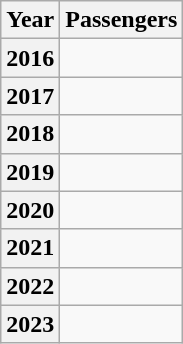<table class="wikitable">
<tr>
<th align="center">Year</th>
<th align="center">Passengers</th>
</tr>
<tr>
<th align="center">2016</th>
<td align="center"></td>
</tr>
<tr>
<th align="center">2017</th>
<td align="center"></td>
</tr>
<tr>
<th align="center">2018</th>
<td align="center"></td>
</tr>
<tr>
<th align="center">2019</th>
<td align="center"></td>
</tr>
<tr>
<th align="center">2020</th>
<td align="center"></td>
</tr>
<tr>
<th align="center">2021</th>
<td align="center"></td>
</tr>
<tr>
<th align="center">2022</th>
<td align="center"></td>
</tr>
<tr>
<th align="center">2023</th>
<td align="center"></td>
</tr>
</table>
